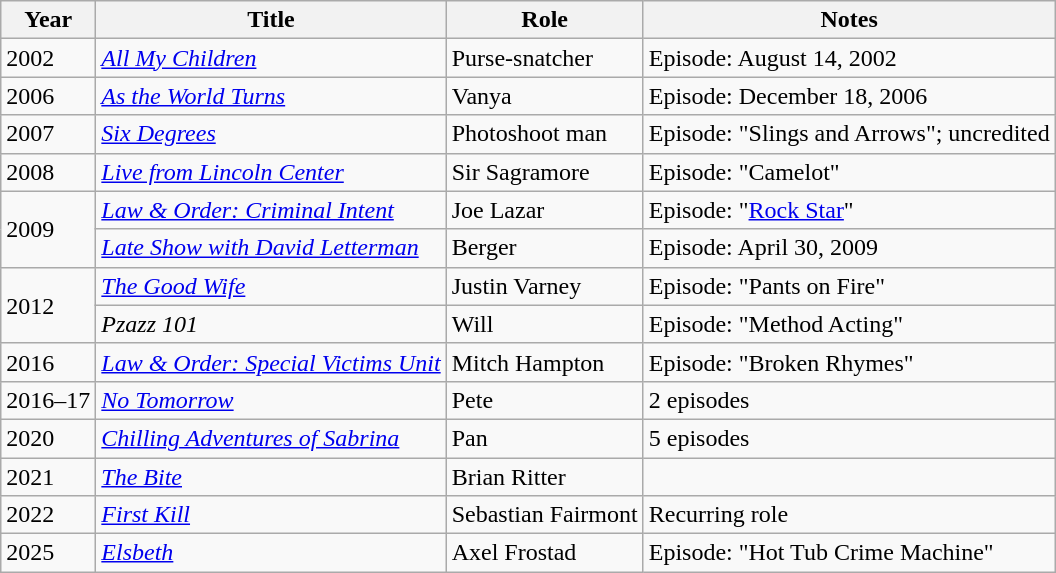<table class="wikitable sortable">
<tr>
<th>Year</th>
<th>Title</th>
<th>Role</th>
<th>Notes</th>
</tr>
<tr>
<td>2002</td>
<td><em><a href='#'>All My Children</a></em></td>
<td>Purse-snatcher</td>
<td>Episode: August 14, 2002</td>
</tr>
<tr>
<td>2006</td>
<td><em><a href='#'>As the World Turns</a></em></td>
<td>Vanya</td>
<td>Episode: December 18, 2006</td>
</tr>
<tr>
<td>2007</td>
<td><em><a href='#'>Six Degrees</a></em></td>
<td>Photoshoot man</td>
<td>Episode: "Slings and Arrows"; uncredited</td>
</tr>
<tr>
<td>2008</td>
<td><em><a href='#'>Live from Lincoln Center</a></em></td>
<td>Sir Sagramore</td>
<td>Episode: "Camelot"</td>
</tr>
<tr>
<td rowspan="2">2009</td>
<td><em><a href='#'>Law & Order: Criminal Intent</a></em></td>
<td>Joe Lazar</td>
<td>Episode: "<a href='#'>Rock Star</a>"</td>
</tr>
<tr>
<td><em><a href='#'>Late Show with David Letterman</a></em></td>
<td>Berger</td>
<td>Episode: April 30, 2009</td>
</tr>
<tr>
<td rowspan="2">2012</td>
<td><em><a href='#'>The Good Wife</a></em></td>
<td>Justin Varney</td>
<td>Episode: "Pants on Fire"</td>
</tr>
<tr>
<td><em>Pzazz 101</em></td>
<td>Will</td>
<td>Episode: "Method Acting"</td>
</tr>
<tr>
<td>2016</td>
<td><em><a href='#'>Law & Order: Special Victims Unit</a></em></td>
<td>Mitch Hampton</td>
<td>Episode: "Broken Rhymes"</td>
</tr>
<tr>
<td>2016–17</td>
<td><em><a href='#'>No Tomorrow</a></em></td>
<td>Pete</td>
<td>2 episodes</td>
</tr>
<tr>
<td>2020</td>
<td><em><a href='#'>Chilling Adventures of Sabrina</a></em></td>
<td>Pan</td>
<td>5 episodes</td>
</tr>
<tr>
<td>2021</td>
<td><em><a href='#'>The Bite</a></em></td>
<td>Brian Ritter</td>
<td></td>
</tr>
<tr>
<td>2022</td>
<td><em><a href='#'>First Kill</a></em></td>
<td>Sebastian Fairmont</td>
<td>Recurring role</td>
</tr>
<tr>
<td>2025</td>
<td><em><a href='#'>Elsbeth</a></em></td>
<td>Axel Frostad</td>
<td>Episode: "Hot Tub Crime Machine"</td>
</tr>
</table>
